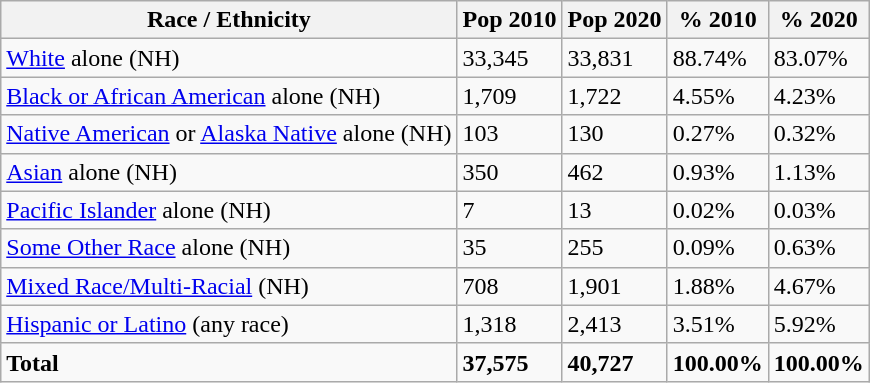<table class="wikitable">
<tr>
<th>Race / Ethnicity</th>
<th>Pop 2010</th>
<th>Pop 2020</th>
<th>% 2010</th>
<th>% 2020</th>
</tr>
<tr>
<td><a href='#'>White</a> alone (NH)</td>
<td>33,345</td>
<td>33,831</td>
<td>88.74%</td>
<td>83.07%</td>
</tr>
<tr>
<td><a href='#'>Black or African American</a> alone (NH)</td>
<td>1,709</td>
<td>1,722</td>
<td>4.55%</td>
<td>4.23%</td>
</tr>
<tr>
<td><a href='#'>Native American</a> or <a href='#'>Alaska Native</a> alone (NH)</td>
<td>103</td>
<td>130</td>
<td>0.27%</td>
<td>0.32%</td>
</tr>
<tr>
<td><a href='#'>Asian</a> alone (NH)</td>
<td>350</td>
<td>462</td>
<td>0.93%</td>
<td>1.13%</td>
</tr>
<tr>
<td><a href='#'>Pacific Islander</a> alone (NH)</td>
<td>7</td>
<td>13</td>
<td>0.02%</td>
<td>0.03%</td>
</tr>
<tr>
<td><a href='#'>Some Other Race</a> alone (NH)</td>
<td>35</td>
<td>255</td>
<td>0.09%</td>
<td>0.63%</td>
</tr>
<tr>
<td><a href='#'>Mixed Race/Multi-Racial</a> (NH)</td>
<td>708</td>
<td>1,901</td>
<td>1.88%</td>
<td>4.67%</td>
</tr>
<tr>
<td><a href='#'>Hispanic or Latino</a> (any race)</td>
<td>1,318</td>
<td>2,413</td>
<td>3.51%</td>
<td>5.92%</td>
</tr>
<tr>
<td><strong>Total</strong></td>
<td><strong>37,575</strong></td>
<td><strong>40,727</strong></td>
<td><strong>100.00%</strong></td>
<td><strong>100.00%</strong></td>
</tr>
</table>
